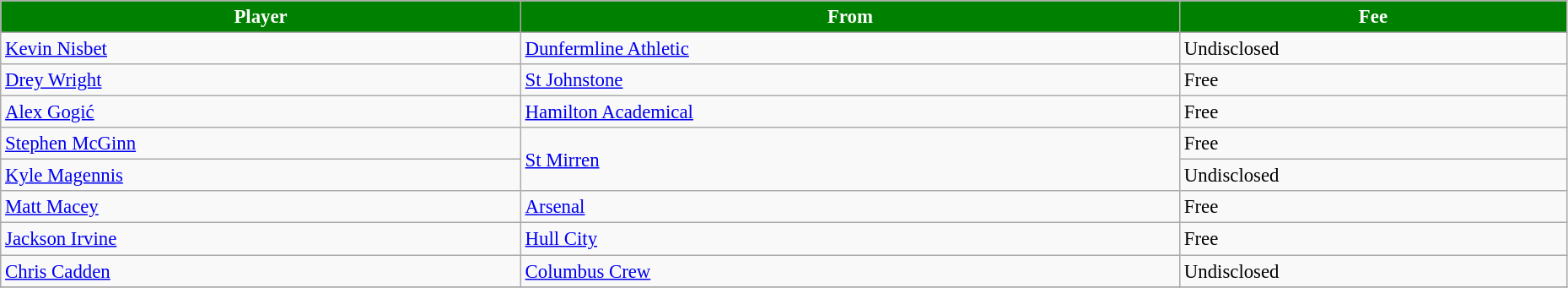<table class="wikitable" style="text-align:left; font-size:95%;width:98%;">
<tr>
<th style="background:#008000; color:white;">Player</th>
<th style="background:#008000; color:white;">From</th>
<th style="background:#008000; color:white;">Fee</th>
</tr>
<tr>
<td> <a href='#'>Kevin Nisbet</a></td>
<td> <a href='#'>Dunfermline Athletic</a></td>
<td>Undisclosed</td>
</tr>
<tr>
<td> <a href='#'>Drey Wright</a></td>
<td> <a href='#'>St Johnstone</a></td>
<td>Free</td>
</tr>
<tr>
<td> <a href='#'>Alex Gogić</a></td>
<td> <a href='#'>Hamilton Academical</a></td>
<td>Free</td>
</tr>
<tr>
<td> <a href='#'>Stephen McGinn</a></td>
<td rowspan=2> <a href='#'>St Mirren</a></td>
<td>Free</td>
</tr>
<tr>
<td> <a href='#'>Kyle Magennis</a></td>
<td>Undisclosed</td>
</tr>
<tr>
<td> <a href='#'>Matt Macey</a></td>
<td> <a href='#'>Arsenal</a></td>
<td>Free</td>
</tr>
<tr>
<td> <a href='#'>Jackson Irvine</a></td>
<td> <a href='#'>Hull City</a></td>
<td>Free</td>
</tr>
<tr>
<td> <a href='#'>Chris Cadden</a></td>
<td> <a href='#'>Columbus Crew</a></td>
<td>Undisclosed</td>
</tr>
<tr>
</tr>
</table>
